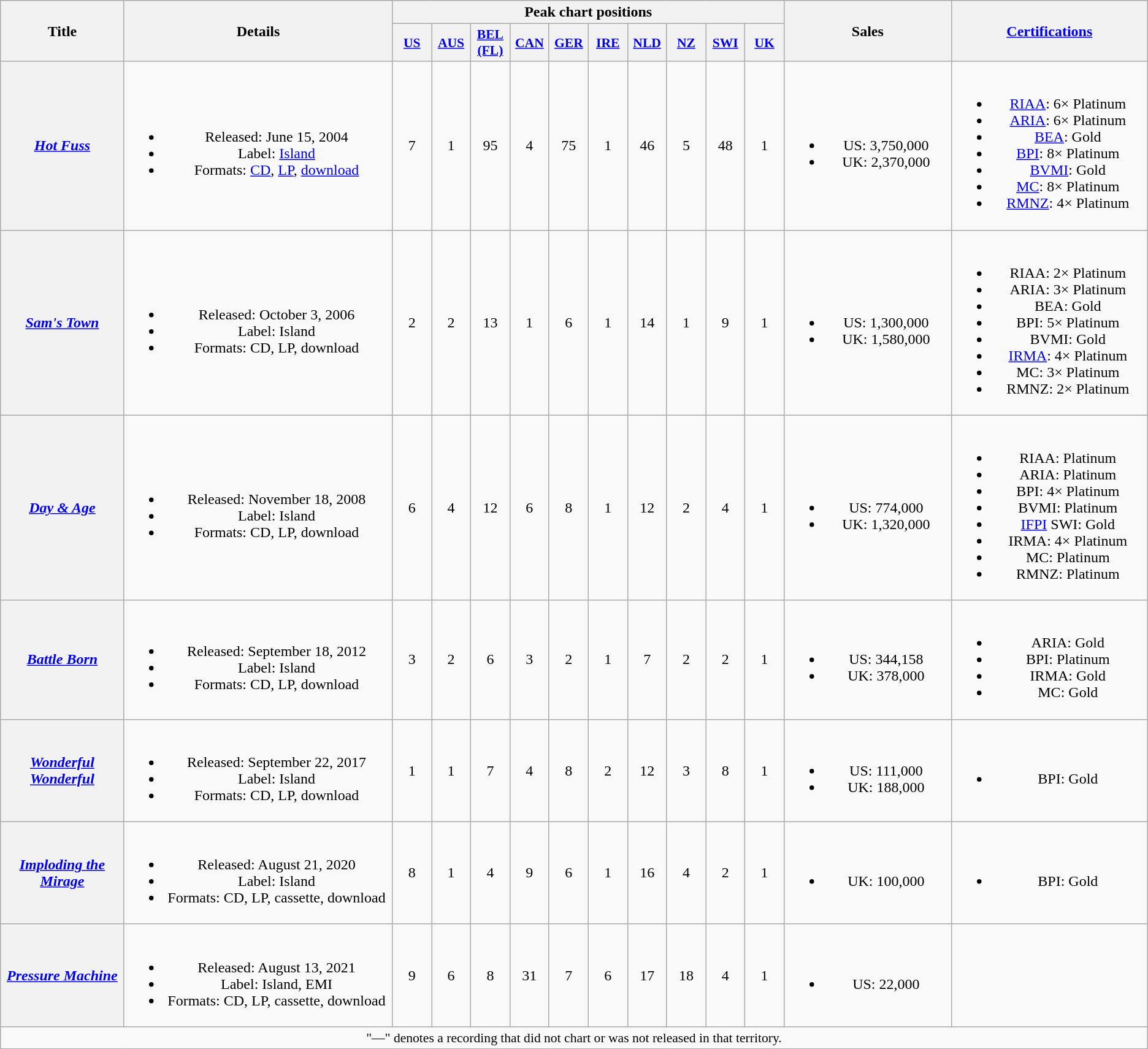<table class="wikitable plainrowheaders" style="text-align:center;">
<tr>
<th scope="col" rowspan="2" style="width:8em;">Title</th>
<th scope="col" rowspan="2" style="width:18em;">Details</th>
<th scope="col" colspan="10">Peak chart positions</th>
<th scope="col" rowspan="2" style="width:11em;">Sales</th>
<th scope="col" rowspan="2" style="width:13em;"><a href='#'>Certifications</a></th>
</tr>
<tr>
<th scope="col" style="width:2.5em;font-size:90%;"><a href='#'>US</a><br></th>
<th scope="col" style="width:2.5em;font-size:90%;"><a href='#'>AUS</a><br></th>
<th scope="col" style="width:2.5em;font-size:90%;"><a href='#'>BEL<br>(FL)</a><br></th>
<th scope="col" style="width:2.5em;font-size:90%;"><a href='#'>CAN</a><br></th>
<th scope="col" style="width:2.5em;font-size:90%;"><a href='#'>GER</a><br></th>
<th scope="col" style="width:2.5em;font-size:90%;"><a href='#'>IRE</a><br></th>
<th scope="col" style="width:2.5em;font-size:90%;"><a href='#'>NLD</a><br></th>
<th scope="col" style="width:2.5em;font-size:90%;"><a href='#'>NZ</a><br></th>
<th scope="col" style="width:2.5em;font-size:90%;"><a href='#'>SWI</a><br></th>
<th scope="col" style="width:2.5em;font-size:90%;"><a href='#'>UK</a><br></th>
</tr>
<tr>
<th scope="row"><em><a href='#'>Hot Fuss</a></em></th>
<td><br><ul><li>Released: June 15, 2004</li><li>Label: <a href='#'>Island</a></li><li>Formats: <a href='#'>CD</a>, <a href='#'>LP</a>, <a href='#'>download</a></li></ul></td>
<td>7</td>
<td>1</td>
<td>95</td>
<td>4</td>
<td>75</td>
<td>1</td>
<td>46</td>
<td>5</td>
<td>48</td>
<td>1</td>
<td><br><ul><li>US: 3,750,000</li><li>UK: 2,370,000</li></ul></td>
<td><br><ul><li><a href='#'>RIAA</a>: 6× Platinum</li><li><a href='#'>ARIA</a>: 6× Platinum</li><li><a href='#'>BEA</a>: Gold</li><li><a href='#'>BPI</a>: 8× Platinum</li><li><a href='#'>BVMI</a>: Gold</li><li><a href='#'>MC</a>: 8× Platinum</li><li><a href='#'>RMNZ</a>: 4× Platinum</li></ul></td>
</tr>
<tr>
<th scope="row"><em><a href='#'>Sam's Town</a></em></th>
<td><br><ul><li>Released: October 3, 2006</li><li>Label: Island</li><li>Formats: CD, LP, download</li></ul></td>
<td>2</td>
<td>2</td>
<td>13</td>
<td>1</td>
<td>6</td>
<td>1</td>
<td>14</td>
<td>1</td>
<td>9</td>
<td>1</td>
<td><br><ul><li>US: 1,300,000</li><li>UK: 1,580,000</li></ul></td>
<td><br><ul><li>RIAA: 2× Platinum</li><li>ARIA: 3× Platinum</li><li>BEA: Gold</li><li>BPI: 5× Platinum</li><li>BVMI: Gold</li><li><a href='#'>IRMA</a>: 4× Platinum</li><li>MC: 3× Platinum</li><li>RMNZ: 2× Platinum</li></ul></td>
</tr>
<tr>
<th scope="row"><em><a href='#'>Day & Age</a></em></th>
<td><br><ul><li>Released: November 18, 2008</li><li>Label: Island</li><li>Formats: CD, LP, download</li></ul></td>
<td>6</td>
<td>4</td>
<td>12</td>
<td>6</td>
<td>8</td>
<td>1</td>
<td>12</td>
<td>2</td>
<td>4</td>
<td>1</td>
<td><br><ul><li>US: 774,000</li><li>UK: 1,320,000</li></ul></td>
<td><br><ul><li>RIAA: Platinum</li><li>ARIA: Platinum</li><li>BPI: 4× Platinum</li><li>BVMI: Platinum</li><li><a href='#'>IFPI</a> SWI: Gold</li><li>IRMA: 4× Platinum</li><li>MC: Platinum</li><li>RMNZ: Platinum</li></ul></td>
</tr>
<tr>
<th scope="row"><em><a href='#'>Battle Born</a></em></th>
<td><br><ul><li>Released: September 18, 2012</li><li>Label: Island</li><li>Formats: CD, LP, download</li></ul></td>
<td>3</td>
<td>2</td>
<td>6</td>
<td>3</td>
<td>2</td>
<td>1</td>
<td>7</td>
<td>2</td>
<td>2</td>
<td>1</td>
<td><br><ul><li>US: 344,158</li><li>UK: 378,000</li></ul></td>
<td><br><ul><li>ARIA: Gold</li><li>BPI: Platinum</li><li>IRMA: Gold</li><li>MC: Gold</li></ul></td>
</tr>
<tr>
<th scope="row"><em><a href='#'>Wonderful Wonderful</a></em></th>
<td><br><ul><li>Released: September 22, 2017</li><li>Label: Island</li><li>Formats: CD, LP, download</li></ul></td>
<td>1</td>
<td>1</td>
<td>7</td>
<td>4</td>
<td>8</td>
<td>2</td>
<td>12</td>
<td>3</td>
<td>8</td>
<td>1</td>
<td><br><ul><li>US: 111,000</li><li>UK: 188,000</li></ul></td>
<td><br><ul><li>BPI: Gold</li></ul></td>
</tr>
<tr>
<th scope="row"><em><a href='#'>Imploding the Mirage</a></em></th>
<td><br><ul><li>Released: August 21, 2020</li><li>Label: Island</li><li>Formats: CD, LP, cassette, download</li></ul></td>
<td>8</td>
<td>1</td>
<td>4</td>
<td>9</td>
<td>6</td>
<td>1</td>
<td>16</td>
<td>4</td>
<td>2</td>
<td>1</td>
<td><br><ul><li>UK: 100,000</li></ul></td>
<td><br><ul><li>BPI: Gold</li></ul></td>
</tr>
<tr>
<th scope="row"><em><a href='#'>Pressure Machine</a></em></th>
<td><br><ul><li>Released: August 13, 2021</li><li>Label: Island, EMI</li><li>Formats: CD, LP, cassette, download</li></ul></td>
<td>9</td>
<td>6</td>
<td>8</td>
<td>31</td>
<td>7</td>
<td>6</td>
<td>17</td>
<td>18</td>
<td>4</td>
<td>1</td>
<td><br><ul><li>US: 22,000</li></ul></td>
<td></td>
</tr>
<tr>
<td colspan="14" style="font-size:90%">"—" denotes a recording that did not chart or was not released in that territory.</td>
</tr>
</table>
